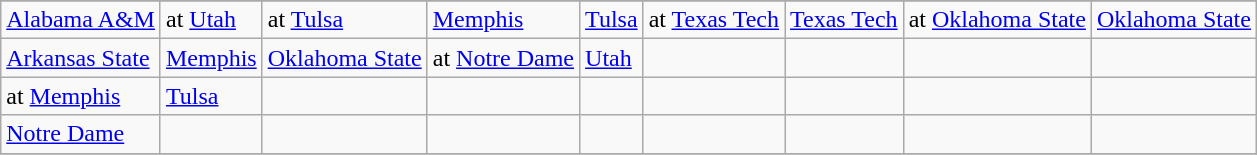<table class="wikitable">
<tr>
</tr>
<tr>
<td><a href='#'>Alabama A&M</a></td>
<td>at <a href='#'>Utah</a></td>
<td>at <a href='#'>Tulsa</a></td>
<td><a href='#'>Memphis</a></td>
<td><a href='#'>Tulsa</a></td>
<td>at <a href='#'>Texas Tech</a></td>
<td><a href='#'>Texas Tech</a></td>
<td>at <a href='#'>Oklahoma State</a></td>
<td><a href='#'>Oklahoma State</a></td>
</tr>
<tr>
<td><a href='#'>Arkansas State</a></td>
<td><a href='#'>Memphis</a></td>
<td><a href='#'>Oklahoma State</a></td>
<td>at <a href='#'>Notre Dame</a></td>
<td><a href='#'>Utah</a></td>
<td></td>
<td></td>
<td></td>
<td></td>
</tr>
<tr>
<td>at <a href='#'>Memphis</a></td>
<td><a href='#'>Tulsa</a></td>
<td></td>
<td></td>
<td></td>
<td></td>
<td></td>
<td></td>
<td></td>
</tr>
<tr>
<td><a href='#'>Notre Dame</a></td>
<td></td>
<td></td>
<td></td>
<td></td>
<td></td>
<td></td>
<td></td>
<td></td>
</tr>
<tr>
</tr>
</table>
